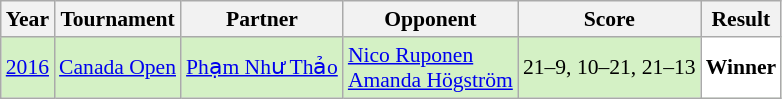<table class="sortable wikitable" style="font-size: 90%;">
<tr>
<th>Year</th>
<th>Tournament</th>
<th>Partner</th>
<th>Opponent</th>
<th>Score</th>
<th>Result</th>
</tr>
<tr style="background:#D4F1C5">
<td align="center"><a href='#'>2016</a></td>
<td align="left"><a href='#'>Canada Open</a></td>
<td align="left"> <a href='#'>Phạm Như Thảo</a></td>
<td align="left"> <a href='#'>Nico Ruponen</a> <br>  <a href='#'>Amanda Högström</a></td>
<td align="left">21–9, 10–21, 21–13</td>
<td style="text-align:left; background:white"> <strong>Winner</strong></td>
</tr>
</table>
